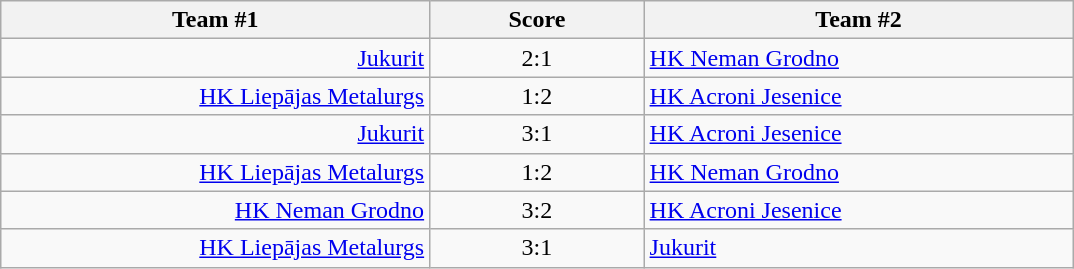<table class="wikitable" style="text-align: center;">
<tr>
<th width=22%>Team #1</th>
<th width=11%>Score</th>
<th width=22%>Team #2</th>
</tr>
<tr>
<td style="text-align: right;"><a href='#'>Jukurit</a> </td>
<td>2:1</td>
<td style="text-align: left;"> <a href='#'>HK Neman Grodno</a></td>
</tr>
<tr>
<td style="text-align: right;"><a href='#'>HK Liepājas Metalurgs</a> </td>
<td>1:2</td>
<td style="text-align: left;"> <a href='#'>HK Acroni Jesenice</a></td>
</tr>
<tr>
<td style="text-align: right;"><a href='#'>Jukurit</a> </td>
<td>3:1</td>
<td style="text-align: left;"> <a href='#'>HK Acroni Jesenice</a></td>
</tr>
<tr>
<td style="text-align: right;"><a href='#'>HK Liepājas Metalurgs</a> </td>
<td>1:2</td>
<td style="text-align: left;"> <a href='#'>HK Neman Grodno</a></td>
</tr>
<tr>
<td style="text-align: right;"><a href='#'>HK Neman Grodno</a> </td>
<td>3:2</td>
<td style="text-align: left;"> <a href='#'>HK Acroni Jesenice</a></td>
</tr>
<tr>
<td style="text-align: right;"><a href='#'>HK Liepājas Metalurgs</a> </td>
<td>3:1</td>
<td style="text-align: left;"> <a href='#'>Jukurit</a></td>
</tr>
</table>
